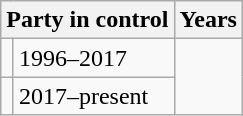<table class="wikitable">
<tr>
<th colspan="2">Party in control</th>
<th>Years</th>
</tr>
<tr>
<td></td>
<td>1996–2017</td>
</tr>
<tr>
<td></td>
<td>2017–present</td>
</tr>
</table>
